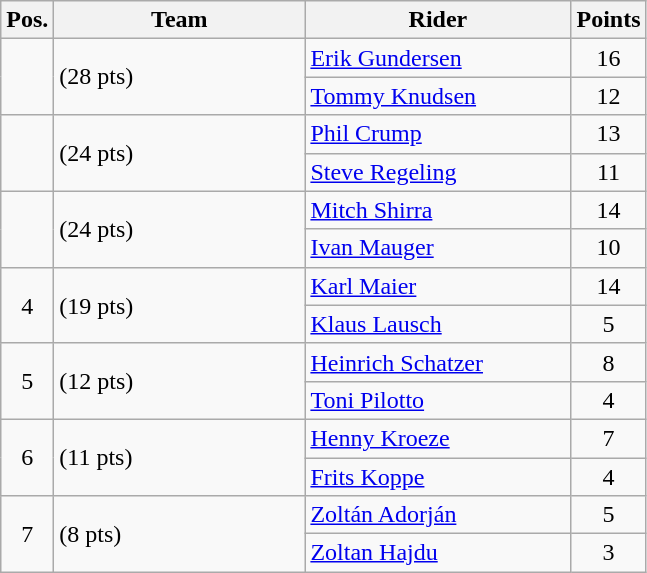<table class=wikitable style="text-align: center">
<tr>
<th width=25px>Pos.</th>
<th width=160px>Team</th>
<th width=170px>Rider</th>
<th width=40px>Points</th>
</tr>
<tr>
<td rowspan=2 ></td>
<td rowspan=2 style="text-align: left"> (28 pts)</td>
<td style="text-align: left"><a href='#'>Erik Gundersen</a></td>
<td>16</td>
</tr>
<tr>
<td style="text-align: left"><a href='#'>Tommy Knudsen</a></td>
<td>12</td>
</tr>
<tr>
<td rowspan=2 ></td>
<td rowspan=2 style="text-align: left"> (24 pts)</td>
<td style="text-align: left"><a href='#'>Phil Crump</a></td>
<td>13</td>
</tr>
<tr>
<td style="text-align: left"><a href='#'>Steve Regeling</a></td>
<td>11</td>
</tr>
<tr>
<td rowspan=2 ></td>
<td rowspan=2 style="text-align: left"> (24 pts)</td>
<td style="text-align: left"><a href='#'>Mitch Shirra</a></td>
<td>14</td>
</tr>
<tr>
<td style="text-align: left"><a href='#'>Ivan Mauger</a></td>
<td>10</td>
</tr>
<tr>
<td rowspan=2>4</td>
<td rowspan=2 style="text-align: left"> (19 pts)</td>
<td style="text-align: left"><a href='#'>Karl Maier</a></td>
<td>14</td>
</tr>
<tr>
<td style="text-align: left"><a href='#'>Klaus Lausch</a></td>
<td>5</td>
</tr>
<tr>
<td rowspan=2>5</td>
<td rowspan=2 style="text-align: left"> (12 pts)</td>
<td style="text-align: left"><a href='#'>Heinrich Schatzer</a></td>
<td>8</td>
</tr>
<tr>
<td style="text-align: left"><a href='#'>Toni Pilotto</a></td>
<td>4</td>
</tr>
<tr>
<td rowspan=2>6</td>
<td rowspan=2 style="text-align: left"> (11 pts)</td>
<td style="text-align: left"><a href='#'>Henny Kroeze</a></td>
<td>7</td>
</tr>
<tr>
<td style="text-align: left"><a href='#'>Frits Koppe</a></td>
<td>4</td>
</tr>
<tr>
<td rowspan=2>7</td>
<td rowspan=2 style="text-align: left"> (8 pts)</td>
<td style="text-align: left"><a href='#'>Zoltán Adorján</a></td>
<td>5</td>
</tr>
<tr>
<td style="text-align: left"><a href='#'>Zoltan Hajdu</a></td>
<td>3</td>
</tr>
</table>
